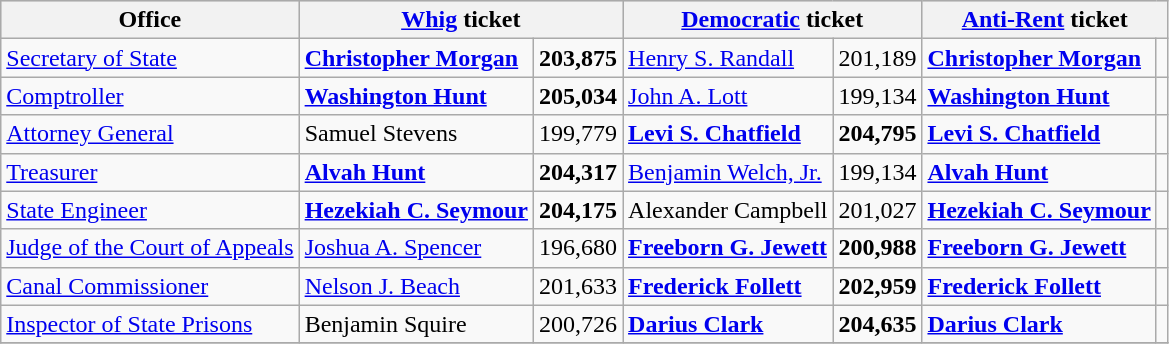<table class=wikitable>
<tr bgcolor=lightgrey>
<th>Office</th>
<th colspan="2" ><a href='#'>Whig</a> ticket</th>
<th colspan="2" ><a href='#'>Democratic</a> ticket</th>
<th colspan="2" ><a href='#'>Anti-Rent</a> ticket</th>
</tr>
<tr>
<td><a href='#'>Secretary of State</a></td>
<td><strong><a href='#'>Christopher Morgan</a></strong></td>
<td align="right"><strong>203,875</strong></td>
<td><a href='#'>Henry S. Randall</a></td>
<td align="right">201,189</td>
<td><strong><a href='#'>Christopher Morgan</a></strong></td>
<td align="right"></td>
</tr>
<tr>
<td><a href='#'>Comptroller</a></td>
<td><strong><a href='#'>Washington Hunt</a></strong></td>
<td align="right"><strong>205,034</strong></td>
<td><a href='#'>John A. Lott</a></td>
<td align="right">199,134</td>
<td><strong><a href='#'>Washington Hunt</a></strong></td>
<td align="right"></td>
</tr>
<tr>
<td><a href='#'>Attorney General</a></td>
<td>Samuel Stevens</td>
<td align="right">199,779</td>
<td><strong><a href='#'>Levi S. Chatfield</a></strong></td>
<td align="right"><strong>204,795</strong></td>
<td><strong><a href='#'>Levi S. Chatfield</a></strong></td>
<td align="right"></td>
</tr>
<tr>
<td><a href='#'>Treasurer</a></td>
<td><strong><a href='#'>Alvah Hunt</a></strong></td>
<td align="right"><strong>204,317</strong></td>
<td><a href='#'>Benjamin Welch, Jr.</a></td>
<td align="right">199,134</td>
<td><strong><a href='#'>Alvah Hunt</a></strong></td>
<td align="right"></td>
</tr>
<tr>
<td><a href='#'>State Engineer</a></td>
<td><strong><a href='#'>Hezekiah C. Seymour</a></strong></td>
<td align="right"><strong>204,175</strong></td>
<td>Alexander Campbell</td>
<td align="right">201,027</td>
<td><strong><a href='#'>Hezekiah C. Seymour</a></strong></td>
<td align="right"></td>
</tr>
<tr>
<td><a href='#'>Judge of the Court of Appeals</a></td>
<td><a href='#'>Joshua A. Spencer</a></td>
<td align="right">196,680</td>
<td><strong><a href='#'>Freeborn G. Jewett</a></strong></td>
<td align="right"><strong>200,988</strong></td>
<td><strong><a href='#'>Freeborn G. Jewett</a></strong></td>
<td align="right"></td>
</tr>
<tr>
<td><a href='#'>Canal Commissioner</a></td>
<td><a href='#'>Nelson J. Beach</a></td>
<td align="right">201,633</td>
<td><strong><a href='#'>Frederick Follett</a></strong></td>
<td align="right"><strong>202,959</strong></td>
<td><strong><a href='#'>Frederick Follett</a></strong></td>
<td align="right"></td>
</tr>
<tr>
<td><a href='#'>Inspector of State Prisons</a></td>
<td>Benjamin Squire</td>
<td align="right">200,726</td>
<td><strong><a href='#'>Darius Clark</a></strong></td>
<td align="right"><strong>204,635</strong></td>
<td><strong><a href='#'>Darius Clark</a></strong></td>
<td align="right"></td>
</tr>
<tr>
</tr>
</table>
